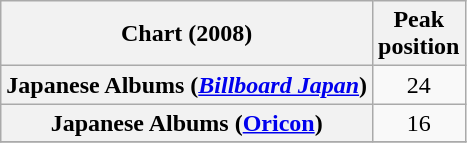<table class="wikitable sortable plainrowheaders" style="text-align:center">
<tr>
<th scope="col">Chart (2008)</th>
<th scope="col">Peak<br>position</th>
</tr>
<tr>
<th scope="row">Japanese Albums (<em><a href='#'>Billboard Japan</a></em>)</th>
<td>24</td>
</tr>
<tr>
<th scope="row">Japanese Albums (<a href='#'>Oricon</a>)</th>
<td>16</td>
</tr>
<tr>
</tr>
</table>
